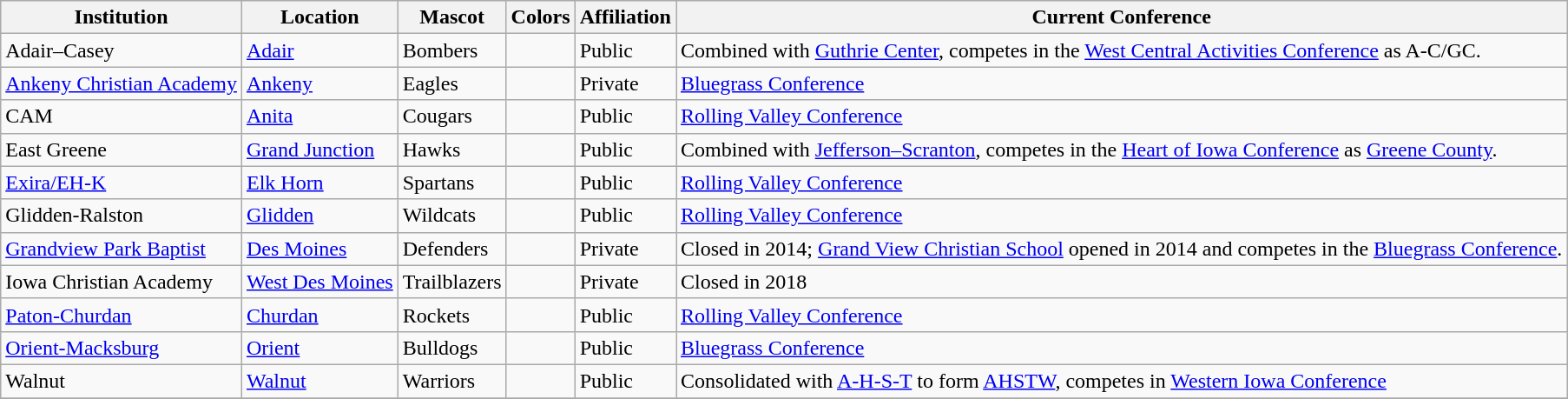<table class="wikitable">
<tr>
<th>Institution</th>
<th>Location</th>
<th>Mascot</th>
<th>Colors</th>
<th>Affiliation</th>
<th>Current Conference</th>
</tr>
<tr>
<td>Adair–Casey</td>
<td><a href='#'>Adair</a></td>
<td>Bombers</td>
<td> </td>
<td>Public</td>
<td>Combined with <a href='#'>Guthrie Center</a>, competes in the <a href='#'>West Central Activities Conference</a> as A-C/GC.</td>
</tr>
<tr>
<td><a href='#'>Ankeny Christian Academy</a></td>
<td><a href='#'>Ankeny</a></td>
<td>Eagles</td>
<td> </td>
<td>Private</td>
<td><a href='#'>Bluegrass Conference</a></td>
</tr>
<tr>
<td>CAM</td>
<td><a href='#'>Anita</a></td>
<td>Cougars</td>
<td> </td>
<td>Public</td>
<td><a href='#'>Rolling Valley Conference</a></td>
</tr>
<tr>
<td>East Greene</td>
<td><a href='#'>Grand Junction</a></td>
<td>Hawks</td>
<td> </td>
<td>Public</td>
<td>Combined with <a href='#'>Jefferson–Scranton</a>, competes in the <a href='#'>Heart of Iowa Conference</a> as <a href='#'>Greene County</a>.</td>
</tr>
<tr>
<td><a href='#'>Exira/EH-K</a></td>
<td><a href='#'>Elk Horn</a></td>
<td>Spartans</td>
<td> </td>
<td>Public</td>
<td><a href='#'>Rolling Valley Conference</a></td>
</tr>
<tr>
<td>Glidden-Ralston</td>
<td><a href='#'>Glidden</a></td>
<td>Wildcats</td>
<td> </td>
<td>Public</td>
<td><a href='#'>Rolling Valley Conference</a></td>
</tr>
<tr>
<td><a href='#'>Grandview Park Baptist</a></td>
<td><a href='#'>Des Moines</a></td>
<td>Defenders</td>
<td> </td>
<td>Private</td>
<td>Closed in 2014; <a href='#'>Grand View Christian School</a> opened in 2014 and competes in the <a href='#'>Bluegrass Conference</a>.</td>
</tr>
<tr>
<td>Iowa Christian Academy</td>
<td><a href='#'>West Des Moines</a></td>
<td>Trailblazers</td>
<td> </td>
<td>Private</td>
<td>Closed in 2018</td>
</tr>
<tr>
<td><a href='#'>Paton-Churdan</a></td>
<td><a href='#'>Churdan</a></td>
<td>Rockets</td>
<td> </td>
<td>Public</td>
<td><a href='#'>Rolling Valley Conference</a></td>
</tr>
<tr>
<td><a href='#'>Orient-Macksburg</a></td>
<td><a href='#'>Orient</a></td>
<td>Bulldogs</td>
<td> </td>
<td>Public</td>
<td><a href='#'>Bluegrass Conference</a></td>
</tr>
<tr>
<td>Walnut</td>
<td><a href='#'>Walnut</a></td>
<td>Warriors</td>
<td> </td>
<td>Public</td>
<td>Consolidated with <a href='#'>A-H-S-T</a> to form <a href='#'>AHSTW</a>, competes in <a href='#'>Western Iowa Conference</a></td>
</tr>
<tr>
</tr>
</table>
